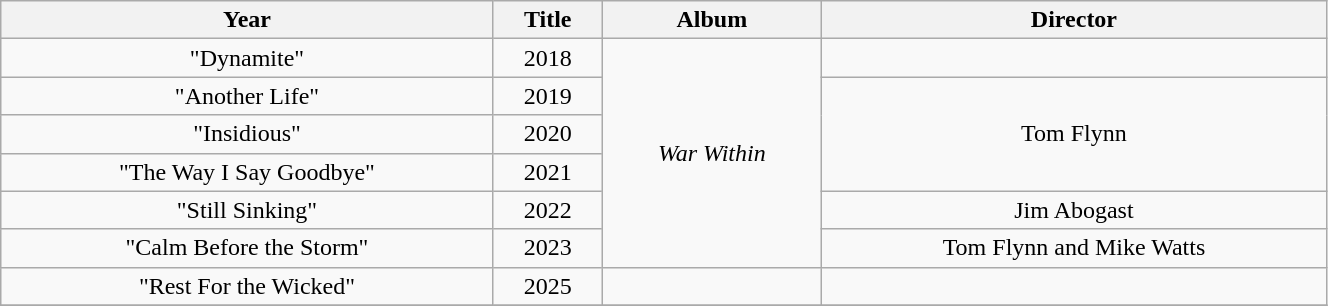<table class="wikitable" style="width:70%; text-align:center;">
<tr>
<th>Year</th>
<th>Title</th>
<th>Album</th>
<th>Director</th>
</tr>
<tr>
<td>"Dynamite"</td>
<td>2018</td>
<td rowspan="6"><em>War Within</em></td>
<td></td>
</tr>
<tr>
<td>"Another Life"</td>
<td>2019</td>
<td rowspan="3">Tom Flynn</td>
</tr>
<tr>
<td>"Insidious"</td>
<td>2020</td>
</tr>
<tr>
<td>"The Way I Say Goodbye"</td>
<td>2021</td>
</tr>
<tr>
<td>"Still Sinking"</td>
<td>2022</td>
<td>Jim Abogast</td>
</tr>
<tr>
<td>"Calm Before the Storm"</td>
<td>2023</td>
<td>Tom Flynn and Mike Watts</td>
</tr>
<tr>
<td>"Rest For the Wicked"</td>
<td>2025</td>
<td></td>
<td></td>
</tr>
<tr>
</tr>
</table>
